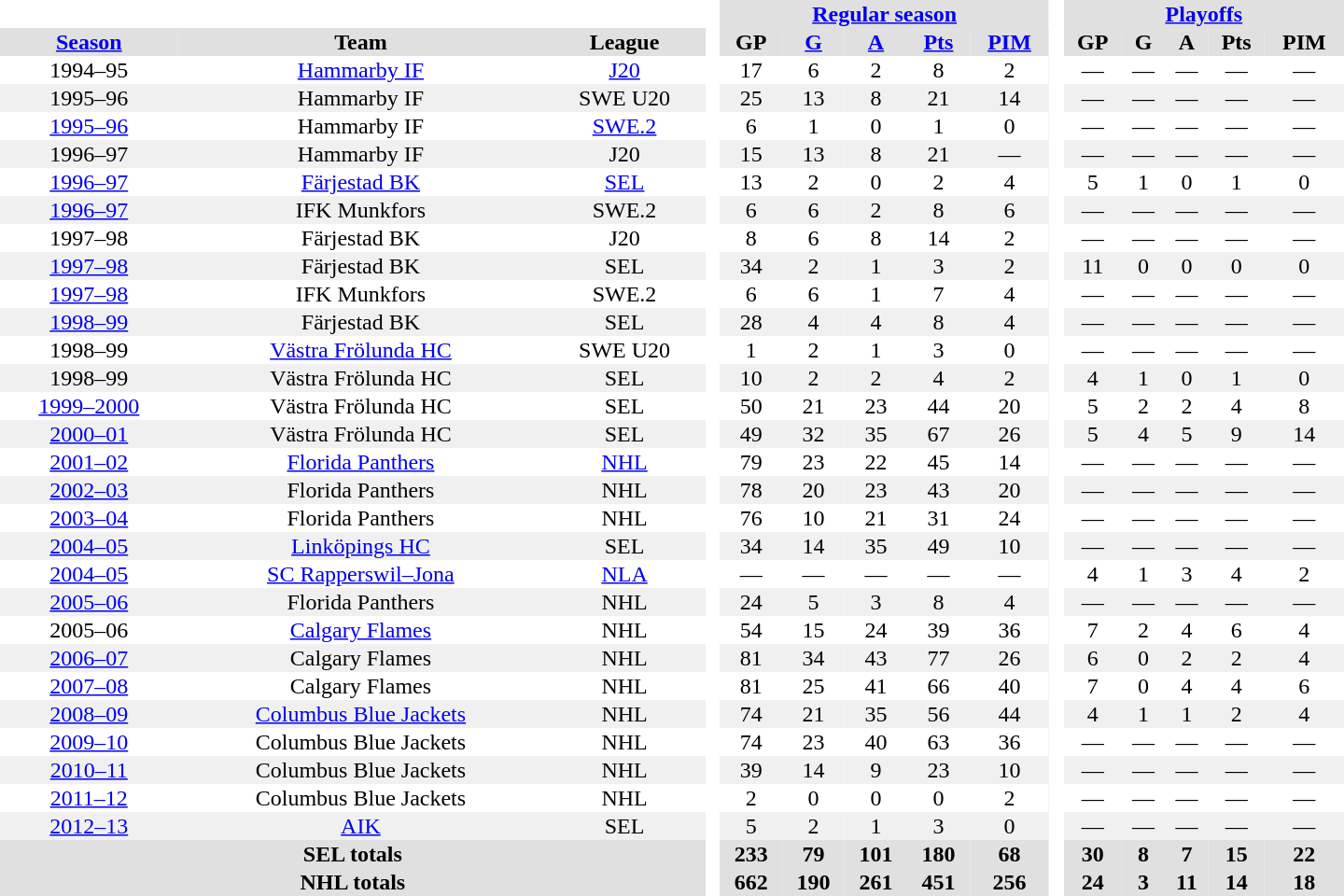<table border="0" cellpadding="1" cellspacing="0" style="text-align:center; width:60em">
<tr bgcolor="#e0e0e0">
<th colspan="3" bgcolor="#ffffff"> </th>
<th rowspan="99" bgcolor="#ffffff"> </th>
<th colspan="5"><a href='#'>Regular season</a></th>
<th rowspan="99" bgcolor="#ffffff"> </th>
<th colspan="5"><a href='#'>Playoffs</a></th>
</tr>
<tr bgcolor="#e0e0e0">
<th><a href='#'>Season</a></th>
<th>Team</th>
<th>League</th>
<th>GP</th>
<th><a href='#'>G</a></th>
<th><a href='#'>A</a></th>
<th><a href='#'>Pts</a></th>
<th><a href='#'>PIM</a></th>
<th>GP</th>
<th>G</th>
<th>A</th>
<th>Pts</th>
<th>PIM</th>
</tr>
<tr>
<td>1994–95</td>
<td><a href='#'>Hammarby IF</a></td>
<td><a href='#'>J20</a></td>
<td>17</td>
<td>6</td>
<td>2</td>
<td>8</td>
<td>2</td>
<td>—</td>
<td>—</td>
<td>—</td>
<td>—</td>
<td>—</td>
</tr>
<tr bgcolor="#f0f0f0">
<td>1995–96</td>
<td>Hammarby IF</td>
<td>SWE U20</td>
<td>25</td>
<td>13</td>
<td>8</td>
<td>21</td>
<td>14</td>
<td>—</td>
<td>—</td>
<td>—</td>
<td>—</td>
<td>—</td>
</tr>
<tr>
<td><a href='#'>1995–96</a></td>
<td>Hammarby IF</td>
<td><a href='#'>SWE.2</a></td>
<td>6</td>
<td>1</td>
<td>0</td>
<td>1</td>
<td>0</td>
<td>—</td>
<td>—</td>
<td>—</td>
<td>—</td>
<td>—</td>
</tr>
<tr bgcolor="#f0f0f0">
<td>1996–97</td>
<td>Hammarby IF</td>
<td>J20</td>
<td>15</td>
<td>13</td>
<td>8</td>
<td>21</td>
<td>—</td>
<td>—</td>
<td>—</td>
<td>—</td>
<td>—</td>
<td>—</td>
</tr>
<tr>
<td><a href='#'>1996–97</a></td>
<td><a href='#'>Färjestad BK</a></td>
<td><a href='#'>SEL</a></td>
<td>13</td>
<td>2</td>
<td>0</td>
<td>2</td>
<td>4</td>
<td>5</td>
<td>1</td>
<td>0</td>
<td>1</td>
<td>0</td>
</tr>
<tr bgcolor="#f0f0f0">
<td><a href='#'>1996–97</a></td>
<td>IFK Munkfors</td>
<td>SWE.2</td>
<td>6</td>
<td>6</td>
<td>2</td>
<td>8</td>
<td>6</td>
<td>—</td>
<td>—</td>
<td>—</td>
<td>—</td>
<td>—</td>
</tr>
<tr>
<td>1997–98</td>
<td>Färjestad BK</td>
<td>J20</td>
<td>8</td>
<td>6</td>
<td>8</td>
<td>14</td>
<td>2</td>
<td>—</td>
<td>—</td>
<td>—</td>
<td>—</td>
<td>—</td>
</tr>
<tr bgcolor="#f0f0f0">
<td><a href='#'>1997–98</a></td>
<td>Färjestad BK</td>
<td>SEL</td>
<td>34</td>
<td>2</td>
<td>1</td>
<td>3</td>
<td>2</td>
<td>11</td>
<td>0</td>
<td>0</td>
<td>0</td>
<td>0</td>
</tr>
<tr>
<td><a href='#'>1997–98</a></td>
<td>IFK Munkfors</td>
<td>SWE.2</td>
<td>6</td>
<td>6</td>
<td>1</td>
<td>7</td>
<td>4</td>
<td>—</td>
<td>—</td>
<td>—</td>
<td>—</td>
<td>—</td>
</tr>
<tr bgcolor="#f0f0f0">
<td><a href='#'>1998–99</a></td>
<td>Färjestad BK</td>
<td>SEL</td>
<td>28</td>
<td>4</td>
<td>4</td>
<td>8</td>
<td>4</td>
<td>—</td>
<td>—</td>
<td>—</td>
<td>—</td>
<td>—</td>
</tr>
<tr>
<td>1998–99</td>
<td><a href='#'>Västra Frölunda HC</a></td>
<td>SWE U20</td>
<td>1</td>
<td>2</td>
<td>1</td>
<td>3</td>
<td>0</td>
<td>—</td>
<td>—</td>
<td>—</td>
<td>—</td>
<td>—</td>
</tr>
<tr bgcolor="#f0f0f0">
<td>1998–99</td>
<td>Västra Frölunda HC</td>
<td>SEL</td>
<td>10</td>
<td>2</td>
<td>2</td>
<td>4</td>
<td>2</td>
<td>4</td>
<td>1</td>
<td>0</td>
<td>1</td>
<td>0</td>
</tr>
<tr>
<td><a href='#'>1999–2000</a></td>
<td>Västra Frölunda HC</td>
<td>SEL</td>
<td>50</td>
<td>21</td>
<td>23</td>
<td>44</td>
<td>20</td>
<td>5</td>
<td>2</td>
<td>2</td>
<td>4</td>
<td>8</td>
</tr>
<tr bgcolor="#f0f0f0">
<td><a href='#'>2000–01</a></td>
<td>Västra Frölunda HC</td>
<td>SEL</td>
<td>49</td>
<td>32</td>
<td>35</td>
<td>67</td>
<td>26</td>
<td>5</td>
<td>4</td>
<td>5</td>
<td>9</td>
<td>14</td>
</tr>
<tr>
<td><a href='#'>2001–02</a></td>
<td><a href='#'>Florida Panthers</a></td>
<td><a href='#'>NHL</a></td>
<td>79</td>
<td>23</td>
<td>22</td>
<td>45</td>
<td>14</td>
<td>—</td>
<td>—</td>
<td>—</td>
<td>—</td>
<td>—</td>
</tr>
<tr bgcolor="#f0f0f0">
<td><a href='#'>2002–03</a></td>
<td>Florida Panthers</td>
<td>NHL</td>
<td>78</td>
<td>20</td>
<td>23</td>
<td>43</td>
<td>20</td>
<td>—</td>
<td>—</td>
<td>—</td>
<td>—</td>
<td>—</td>
</tr>
<tr>
<td><a href='#'>2003–04</a></td>
<td>Florida Panthers</td>
<td>NHL</td>
<td>76</td>
<td>10</td>
<td>21</td>
<td>31</td>
<td>24</td>
<td>—</td>
<td>—</td>
<td>—</td>
<td>—</td>
<td>—</td>
</tr>
<tr bgcolor="#f0f0f0">
<td><a href='#'>2004–05</a></td>
<td><a href='#'>Linköpings HC</a></td>
<td>SEL</td>
<td>34</td>
<td>14</td>
<td>35</td>
<td>49</td>
<td>10</td>
<td>—</td>
<td>—</td>
<td>—</td>
<td>—</td>
<td>—</td>
</tr>
<tr>
<td><a href='#'>2004–05</a></td>
<td><a href='#'>SC Rapperswil–Jona</a></td>
<td><a href='#'>NLA</a></td>
<td>—</td>
<td>—</td>
<td>—</td>
<td>—</td>
<td>—</td>
<td>4</td>
<td>1</td>
<td>3</td>
<td>4</td>
<td>2</td>
</tr>
<tr bgcolor="#f0f0f0">
<td><a href='#'>2005–06</a></td>
<td>Florida Panthers</td>
<td>NHL</td>
<td>24</td>
<td>5</td>
<td>3</td>
<td>8</td>
<td>4</td>
<td>—</td>
<td>—</td>
<td>—</td>
<td>—</td>
<td>—</td>
</tr>
<tr>
<td>2005–06</td>
<td><a href='#'>Calgary Flames</a></td>
<td>NHL</td>
<td>54</td>
<td>15</td>
<td>24</td>
<td>39</td>
<td>36</td>
<td>7</td>
<td>2</td>
<td>4</td>
<td>6</td>
<td>4</td>
</tr>
<tr bgcolor="#f0f0f0">
<td><a href='#'>2006–07</a></td>
<td>Calgary Flames</td>
<td>NHL</td>
<td>81</td>
<td>34</td>
<td>43</td>
<td>77</td>
<td>26</td>
<td>6</td>
<td>0</td>
<td>2</td>
<td>2</td>
<td>4</td>
</tr>
<tr>
<td><a href='#'>2007–08</a></td>
<td>Calgary Flames</td>
<td>NHL</td>
<td>81</td>
<td>25</td>
<td>41</td>
<td>66</td>
<td>40</td>
<td>7</td>
<td>0</td>
<td>4</td>
<td>4</td>
<td>6</td>
</tr>
<tr bgcolor="#f0f0f0">
<td><a href='#'>2008–09</a></td>
<td><a href='#'>Columbus Blue Jackets</a></td>
<td>NHL</td>
<td>74</td>
<td>21</td>
<td>35</td>
<td>56</td>
<td>44</td>
<td>4</td>
<td>1</td>
<td>1</td>
<td>2</td>
<td>4</td>
</tr>
<tr>
<td><a href='#'>2009–10</a></td>
<td>Columbus Blue Jackets</td>
<td>NHL</td>
<td>74</td>
<td>23</td>
<td>40</td>
<td>63</td>
<td>36</td>
<td>—</td>
<td>—</td>
<td>—</td>
<td>—</td>
<td>—</td>
</tr>
<tr bgcolor="#f0f0f0">
<td><a href='#'>2010–11</a></td>
<td>Columbus Blue Jackets</td>
<td>NHL</td>
<td>39</td>
<td>14</td>
<td>9</td>
<td>23</td>
<td>10</td>
<td>—</td>
<td>—</td>
<td>—</td>
<td>—</td>
<td>—</td>
</tr>
<tr>
<td><a href='#'>2011–12</a></td>
<td>Columbus Blue Jackets</td>
<td>NHL</td>
<td>2</td>
<td>0</td>
<td>0</td>
<td>0</td>
<td>2</td>
<td>—</td>
<td>—</td>
<td>—</td>
<td>—</td>
<td>—</td>
</tr>
<tr bgcolor="#f0f0f0">
<td><a href='#'>2012–13</a></td>
<td><a href='#'>AIK</a></td>
<td>SEL</td>
<td>5</td>
<td>2</td>
<td>1</td>
<td>3</td>
<td>0</td>
<td>—</td>
<td>—</td>
<td>—</td>
<td>—</td>
<td>—</td>
</tr>
<tr bgcolor="#e0e0e0">
<th colspan="3">SEL totals</th>
<th>233</th>
<th>79</th>
<th>101</th>
<th>180</th>
<th>68</th>
<th>30</th>
<th>8</th>
<th>7</th>
<th>15</th>
<th>22</th>
</tr>
<tr bgcolor="#e0e0e0">
<th colspan="3">NHL totals</th>
<th>662</th>
<th>190</th>
<th>261</th>
<th>451</th>
<th>256</th>
<th>24</th>
<th>3</th>
<th>11</th>
<th>14</th>
<th>18</th>
</tr>
</table>
